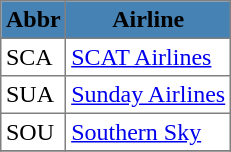<table class="toccolours" border="1" cellpadding="3" style="border-collapse:collapse">
<tr bgcolor=#4682B4>
<th><span>Abbr</span></th>
<th><span>Airline</span></th>
</tr>
<tr>
<td>SCA</td>
<td><a href='#'>SCAT Airlines</a></td>
</tr>
<tr>
<td>SUA</td>
<td><a href='#'>Sunday Airlines</a></td>
</tr>
<tr>
<td>SOU</td>
<td><a href='#'>Southern Sky</a></td>
</tr>
<tr>
</tr>
</table>
